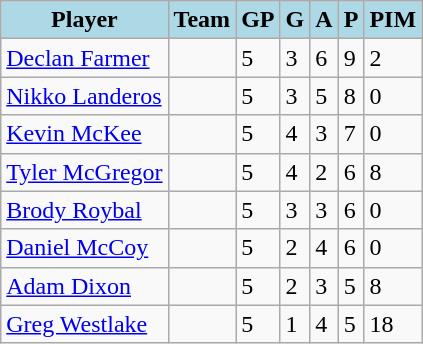<table class="wikitable">
<tr>
<th style="background:lightblue;">Player</th>
<th style="background:lightblue;">Team</th>
<th style="background:lightblue;">GP</th>
<th style="background:lightblue;">G</th>
<th style="background:lightblue;">A</th>
<th style="background:lightblue;">P</th>
<th style="background:lightblue;">PIM</th>
</tr>
<tr>
<td><a href='#'>Declan Farmer</a></td>
<td></td>
<td>5</td>
<td>3</td>
<td>6</td>
<td>9</td>
<td>2</td>
</tr>
<tr>
<td><a href='#'>Nikko Landeros</a></td>
<td></td>
<td>5</td>
<td>3</td>
<td>5</td>
<td>8</td>
<td>0</td>
</tr>
<tr>
<td><a href='#'>Kevin McKee</a></td>
<td></td>
<td>5</td>
<td>4</td>
<td>3</td>
<td>7</td>
<td>0</td>
</tr>
<tr>
<td><a href='#'>Tyler McGregor</a></td>
<td></td>
<td>5</td>
<td>4</td>
<td>2</td>
<td>6</td>
<td>8</td>
</tr>
<tr>
<td><a href='#'>Brody Roybal</a></td>
<td></td>
<td>5</td>
<td>3</td>
<td>3</td>
<td>6</td>
<td>0</td>
</tr>
<tr>
<td><a href='#'>Daniel McCoy</a></td>
<td></td>
<td>5</td>
<td>2</td>
<td>4</td>
<td>6</td>
<td>0</td>
</tr>
<tr>
<td><a href='#'>Adam Dixon</a></td>
<td></td>
<td>5</td>
<td>2</td>
<td>3</td>
<td>5</td>
<td>8</td>
</tr>
<tr>
<td><a href='#'>Greg Westlake</a></td>
<td></td>
<td>5</td>
<td>1</td>
<td>4</td>
<td>5</td>
<td>18</td>
</tr>
</table>
